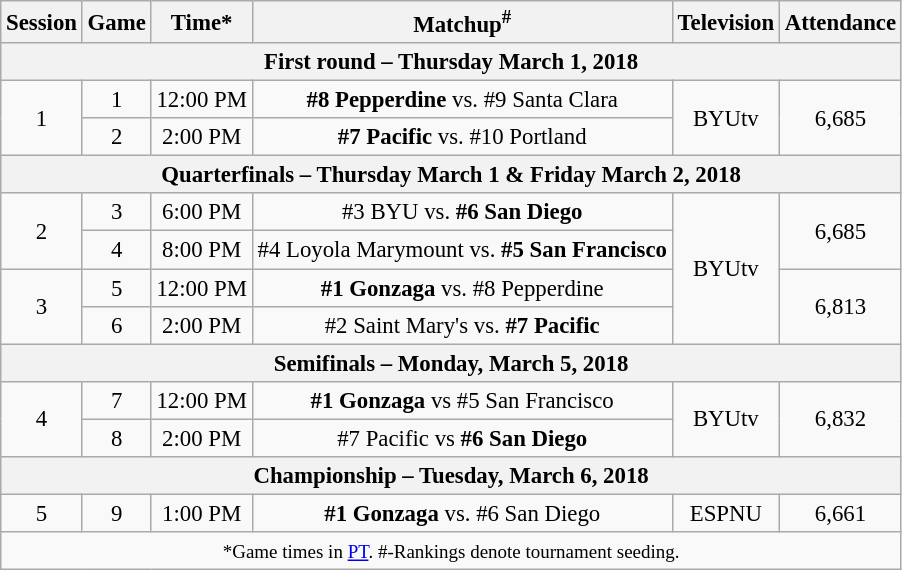<table class="wikitable" style="font-size: 95%;text-align:center;">
<tr>
<th>Session</th>
<th>Game</th>
<th>Time*</th>
<th>Matchup<sup>#</sup></th>
<th>Television</th>
<th>Attendance</th>
</tr>
<tr>
<th colspan=6>First round – Thursday March 1, 2018</th>
</tr>
<tr>
<td rowspan=2>1</td>
<td>1</td>
<td>12:00 PM</td>
<td><strong>#8 Pepperdine</strong> vs. #9 Santa Clara</td>
<td rowspan=2>BYUtv</td>
<td rowspan=2>6,685</td>
</tr>
<tr>
<td>2</td>
<td>2:00 PM</td>
<td><strong>#7 Pacific</strong> vs. #10 Portland</td>
</tr>
<tr>
<th colspan=6>Quarterfinals – Thursday March 1 & Friday March 2, 2018</th>
</tr>
<tr>
<td rowspan=2>2</td>
<td>3</td>
<td>6:00 PM</td>
<td>#3 BYU vs. <strong>#6 San Diego</strong></td>
<td rowspan=4>BYUtv</td>
<td rowspan=2>6,685</td>
</tr>
<tr>
<td>4</td>
<td>8:00 PM</td>
<td>#4 Loyola Marymount vs. <strong>#5 San Francisco</strong></td>
</tr>
<tr>
<td rowspan=2>3</td>
<td>5</td>
<td>12:00 PM</td>
<td><strong>#1 Gonzaga</strong> vs. #8 Pepperdine</td>
<td rowspan=2>6,813</td>
</tr>
<tr>
<td>6</td>
<td>2:00 PM</td>
<td>#2 Saint Mary's vs. <strong>#7 Pacific</strong></td>
</tr>
<tr>
<th colspan=6>Semifinals – Monday, March 5, 2018</th>
</tr>
<tr>
<td rowspan=2>4</td>
<td>7</td>
<td>12:00 PM</td>
<td><strong>#1 Gonzaga</strong> vs #5 San Francisco</td>
<td rowspan=2>BYUtv</td>
<td rowspan=2>6,832</td>
</tr>
<tr>
<td>8</td>
<td>2:00 PM</td>
<td>#7 Pacific vs <strong>#6 San Diego</strong></td>
</tr>
<tr>
<th colspan=6>Championship – Tuesday, March 6, 2018</th>
</tr>
<tr>
<td>5</td>
<td>9</td>
<td>1:00 PM</td>
<td><strong>#1 Gonzaga</strong> vs. #6 San Diego</td>
<td rowspan=1>ESPNU</td>
<td rowspan=1>6,661</td>
</tr>
<tr>
<td colspan=6><small>*Game times in <a href='#'>PT</a>. #-Rankings denote tournament seeding.</small></td>
</tr>
</table>
